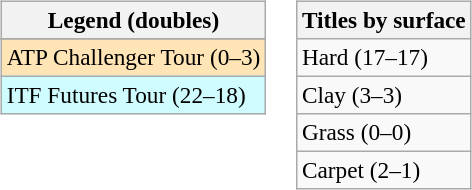<table>
<tr valign=top>
<td><br><table class=wikitable style=font-size:97%>
<tr>
<th>Legend (doubles)</th>
</tr>
<tr bgcolor=e5d1cb>
</tr>
<tr bgcolor=moccasin>
<td>ATP Challenger Tour (0–3)</td>
</tr>
<tr bgcolor=cffcff>
<td>ITF Futures Tour (22–18)</td>
</tr>
</table>
</td>
<td><br><table class=wikitable style=font-size:97%>
<tr>
<th>Titles by surface</th>
</tr>
<tr>
<td>Hard (17–17)</td>
</tr>
<tr>
<td>Clay (3–3)</td>
</tr>
<tr>
<td>Grass (0–0)</td>
</tr>
<tr>
<td>Carpet (2–1)</td>
</tr>
</table>
</td>
</tr>
</table>
